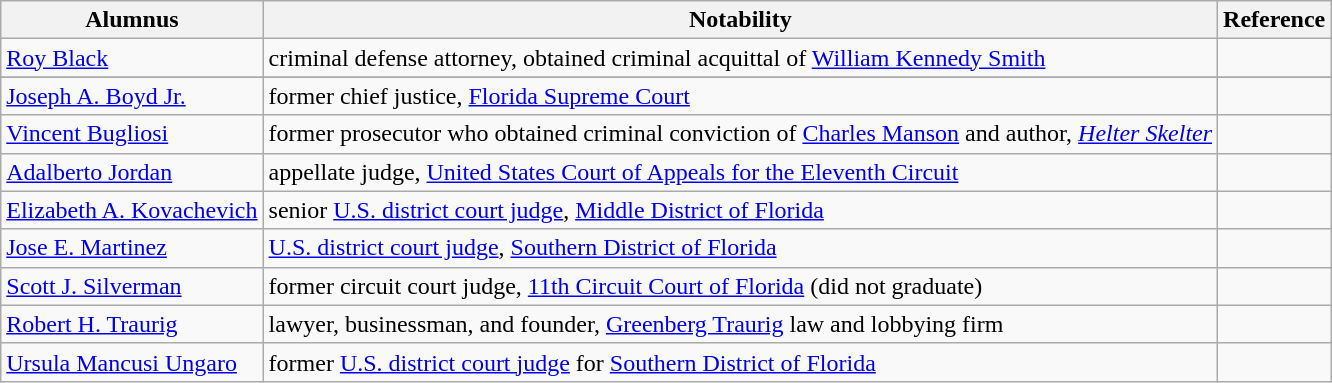<table class="wikitable">
<tr>
<th>Alumnus</th>
<th>Notability</th>
<th>Reference</th>
</tr>
<tr>
<td><a href='#'>Roy Black</a></td>
<td>criminal defense attorney, obtained criminal acquittal of <a href='#'>William Kennedy Smith</a></td>
<td></td>
</tr>
<tr>
</tr>
<tr>
<td><a href='#'>Joseph A. Boyd Jr.</a></td>
<td>former chief justice, <a href='#'>Florida Supreme Court</a></td>
<td></td>
</tr>
<tr>
<td><a href='#'>Vincent Bugliosi</a></td>
<td>former prosecutor who obtained criminal conviction of <a href='#'>Charles Manson</a> and author, <em><a href='#'>Helter Skelter</a></em></td>
<td></td>
</tr>
<tr>
<td><a href='#'>Adalberto Jordan</a></td>
<td>appellate judge, <a href='#'>United States Court of Appeals for the Eleventh Circuit</a></td>
<td></td>
</tr>
<tr>
<td><a href='#'>Elizabeth A. Kovachevich</a></td>
<td>senior <a href='#'>U.S. district court judge</a>, <a href='#'>Middle District of Florida</a></td>
<td></td>
</tr>
<tr>
<td><a href='#'>Jose E. Martinez</a></td>
<td><a href='#'>U.S. district court judge</a>, <a href='#'>Southern District of Florida</a></td>
<td></td>
</tr>
<tr>
<td><a href='#'>Scott J. Silverman</a></td>
<td>former circuit court judge, <a href='#'>11th Circuit Court of  Florida</a> (did not graduate)</td>
<td></td>
</tr>
<tr>
<td><a href='#'>Robert H. Traurig</a></td>
<td>lawyer, businessman, and founder, <a href='#'>Greenberg Traurig</a> law and lobbying firm</td>
</tr>
<tr>
<td><a href='#'>Ursula Mancusi Ungaro</a></td>
<td>former <a href='#'>U.S. district court judge</a> for <a href='#'>Southern District of Florida</a></td>
<td></td>
</tr>
</table>
